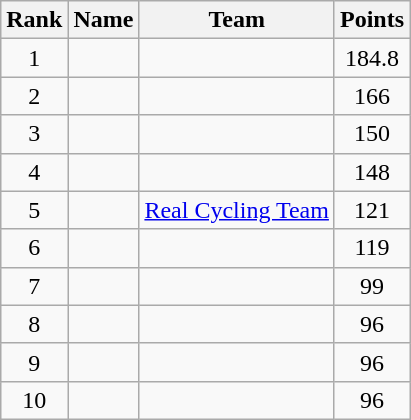<table class="wikitable sortable">
<tr>
<th>Rank</th>
<th>Name</th>
<th>Team</th>
<th>Points</th>
</tr>
<tr>
<td align=center>1</td>
<td></td>
<td></td>
<td align=center>184.8</td>
</tr>
<tr>
<td align=center>2</td>
<td></td>
<td></td>
<td align=center>166</td>
</tr>
<tr>
<td align=center>3</td>
<td></td>
<td></td>
<td align=center>150</td>
</tr>
<tr>
<td align=center>4</td>
<td></td>
<td></td>
<td align=center>148</td>
</tr>
<tr>
<td align=center>5</td>
<td></td>
<td><a href='#'>Real Cycling Team</a></td>
<td align=center>121</td>
</tr>
<tr>
<td align=center>6</td>
<td></td>
<td></td>
<td align=center>119</td>
</tr>
<tr>
<td align=center>7</td>
<td></td>
<td></td>
<td align=center>99</td>
</tr>
<tr>
<td align=center>8</td>
<td></td>
<td></td>
<td align=center>96</td>
</tr>
<tr>
<td align=center>9</td>
<td></td>
<td></td>
<td align=center>96</td>
</tr>
<tr>
<td align=center>10</td>
<td></td>
<td></td>
<td align=center>96</td>
</tr>
</table>
